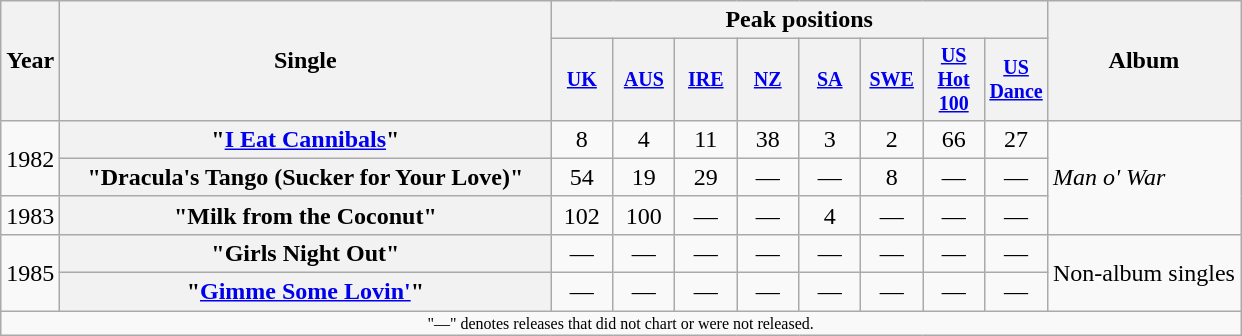<table class="wikitable plainrowheaders" style="text-align:center;">
<tr>
<th rowspan="2">Year</th>
<th rowspan="2" style="width:20em;">Single</th>
<th colspan="8">Peak positions</th>
<th rowspan="2">Album</th>
</tr>
<tr style="font-size:smaller;">
<th style="width:35px;"><a href='#'>UK</a><br></th>
<th style="width:35px;"><a href='#'>AUS</a><br></th>
<th style="width:35px;"><a href='#'>IRE</a><br></th>
<th style="width:35px;"><a href='#'>NZ</a><br></th>
<th style="width:35px;"><a href='#'>SA</a><br></th>
<th style="width:35px;"><a href='#'>SWE</a><br></th>
<th style="width:35px;"><a href='#'>US<br>Hot 100</a><br></th>
<th style="width:35px;"><a href='#'>US<br>Dance</a><br></th>
</tr>
<tr>
<td rowspan="2">1982</td>
<th scope="row">"<a href='#'>I Eat Cannibals</a>"</th>
<td>8</td>
<td>4</td>
<td>11</td>
<td>38</td>
<td>3</td>
<td>2</td>
<td>66</td>
<td>27</td>
<td style="text-align:left;" rowspan="3"><em>Man o' War</em></td>
</tr>
<tr>
<th scope="row">"Dracula's Tango (Sucker for Your Love)"</th>
<td>54</td>
<td>19</td>
<td>29</td>
<td>—</td>
<td>—</td>
<td>8</td>
<td>—</td>
<td>—</td>
</tr>
<tr>
<td>1983</td>
<th scope="row">"Milk from the Coconut"</th>
<td>102</td>
<td>100</td>
<td>—</td>
<td>—</td>
<td>4</td>
<td>—</td>
<td>—</td>
<td>—</td>
</tr>
<tr>
<td rowspan="2">1985</td>
<th scope="row">"Girls Night Out"</th>
<td>—</td>
<td>—</td>
<td>—</td>
<td>—</td>
<td>—</td>
<td>—</td>
<td>—</td>
<td>—</td>
<td style="text-align:left;" rowspan="2">Non-album singles</td>
</tr>
<tr>
<th scope="row">"<a href='#'>Gimme Some Lovin'</a>"</th>
<td>—</td>
<td>—</td>
<td>—</td>
<td>—</td>
<td>—</td>
<td>—</td>
<td>—</td>
<td>—</td>
</tr>
<tr>
<td colspan="17" style="text-align:center; font-size:8pt;">"—" denotes releases that did not chart or were not released.</td>
</tr>
</table>
